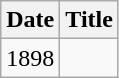<table class="wikitable">
<tr>
<th>Date</th>
<th>Title</th>
</tr>
<tr>
<td>1898</td>
<td><em></em></td>
</tr>
</table>
